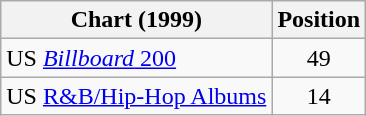<table class="wikitable">
<tr>
<th>Chart (1999)</th>
<th>Position</th>
</tr>
<tr>
<td>US <a href='#'><em>Billboard</em> 200</a></td>
<td style="text-align:center;">49</td>
</tr>
<tr>
<td>US <a href='#'>R&B/Hip-Hop Albums</a></td>
<td style="text-align:center;">14</td>
</tr>
</table>
